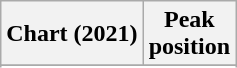<table class="wikitable sortable plainrowheaders" style="text-align:center">
<tr>
<th scope="col">Chart (2021)</th>
<th scope="col">Peak<br>position</th>
</tr>
<tr>
</tr>
<tr>
</tr>
<tr>
</tr>
<tr>
</tr>
<tr>
</tr>
</table>
